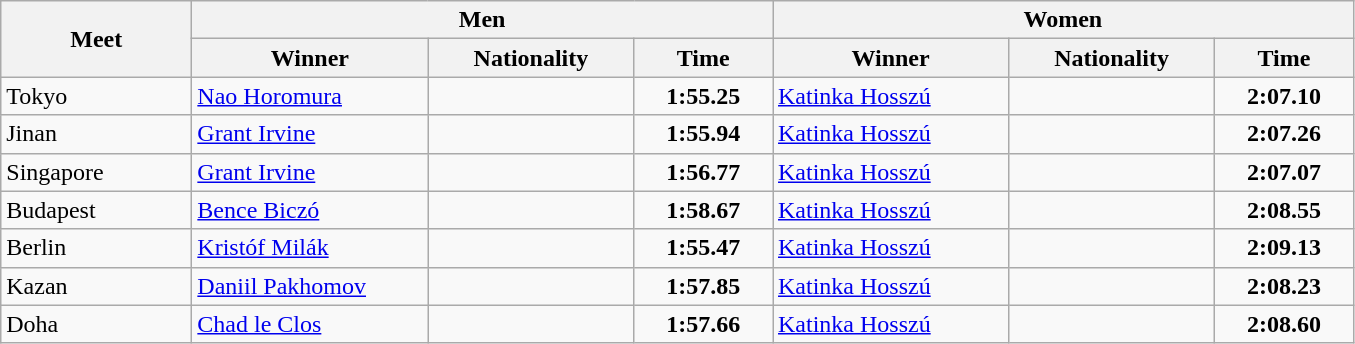<table class="wikitable">
<tr>
<th width=120 rowspan="2">Meet</th>
<th colspan="3">Men</th>
<th colspan="3">Women</th>
</tr>
<tr>
<th width=150>Winner</th>
<th width=130>Nationality</th>
<th width=85>Time</th>
<th width=150>Winner</th>
<th width=130>Nationality</th>
<th width=85>Time</th>
</tr>
<tr>
<td>Tokyo</td>
<td><a href='#'>Nao Horomura</a></td>
<td></td>
<td align=center><strong>1:55.25</strong></td>
<td><a href='#'>Katinka Hosszú</a></td>
<td></td>
<td align=center><strong>2:07.10</strong></td>
</tr>
<tr>
<td>Jinan</td>
<td><a href='#'>Grant Irvine</a></td>
<td></td>
<td align=center><strong>1:55.94</strong></td>
<td><a href='#'>Katinka Hosszú</a></td>
<td></td>
<td align=center><strong>2:07.26</strong></td>
</tr>
<tr>
<td>Singapore</td>
<td><a href='#'>Grant Irvine</a></td>
<td></td>
<td align=center><strong>1:56.77</strong></td>
<td><a href='#'>Katinka Hosszú</a></td>
<td></td>
<td align=center><strong>2:07.07</strong></td>
</tr>
<tr>
<td>Budapest</td>
<td><a href='#'>Bence Biczó</a></td>
<td></td>
<td align=center><strong>1:58.67</strong></td>
<td><a href='#'>Katinka Hosszú</a></td>
<td></td>
<td align=center><strong>2:08.55</strong></td>
</tr>
<tr>
<td>Berlin</td>
<td><a href='#'>Kristóf Milák</a></td>
<td></td>
<td align=center><strong>1:55.47</strong></td>
<td><a href='#'>Katinka Hosszú</a></td>
<td></td>
<td align=center><strong>2:09.13</strong></td>
</tr>
<tr>
<td>Kazan</td>
<td><a href='#'>Daniil Pakhomov</a></td>
<td></td>
<td align=center><strong>1:57.85</strong></td>
<td><a href='#'>Katinka Hosszú</a></td>
<td></td>
<td align=center><strong>2:08.23</strong></td>
</tr>
<tr>
<td>Doha</td>
<td><a href='#'>Chad le Clos</a></td>
<td></td>
<td align=center><strong>1:57.66</strong></td>
<td><a href='#'>Katinka Hosszú</a></td>
<td></td>
<td align=center><strong>2:08.60</strong></td>
</tr>
</table>
